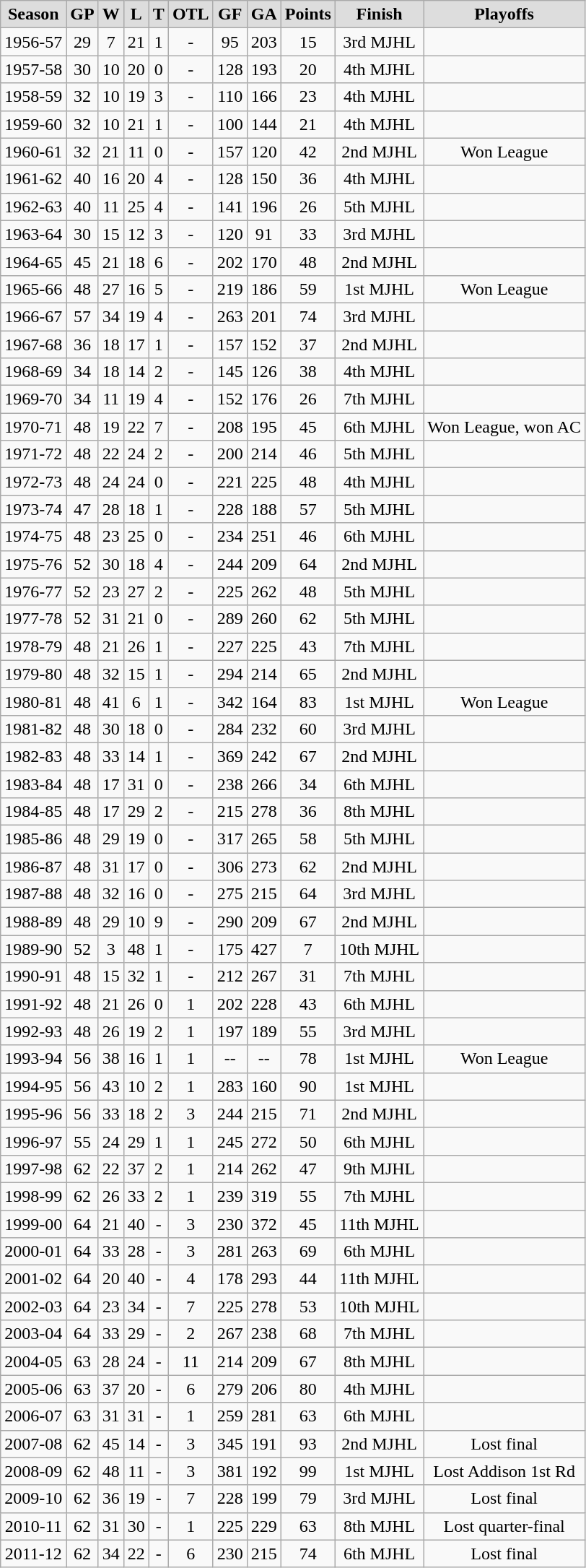<table class="wikitable">
<tr align="center"  bgcolor="#dddddd">
<td><strong>Season</strong></td>
<td><strong>GP </strong></td>
<td><strong> W </strong></td>
<td><strong> L </strong></td>
<td><strong> T </strong></td>
<td><strong>OTL</strong></td>
<td><strong>GF </strong></td>
<td><strong>GA </strong></td>
<td><strong>Points</strong></td>
<td><strong>Finish</strong></td>
<td><strong>Playoffs</strong></td>
</tr>
<tr align="center">
<td>1956-57</td>
<td>29</td>
<td>7</td>
<td>21</td>
<td>1</td>
<td>-</td>
<td>95</td>
<td>203</td>
<td>15</td>
<td>3rd MJHL</td>
<td></td>
</tr>
<tr align="center">
<td>1957-58</td>
<td>30</td>
<td>10</td>
<td>20</td>
<td>0</td>
<td>-</td>
<td>128</td>
<td>193</td>
<td>20</td>
<td>4th MJHL</td>
<td></td>
</tr>
<tr align="center">
<td>1958-59</td>
<td>32</td>
<td>10</td>
<td>19</td>
<td>3</td>
<td>-</td>
<td>110</td>
<td>166</td>
<td>23</td>
<td>4th MJHL</td>
<td></td>
</tr>
<tr align="center">
<td>1959-60</td>
<td>32</td>
<td>10</td>
<td>21</td>
<td>1</td>
<td>-</td>
<td>100</td>
<td>144</td>
<td>21</td>
<td>4th MJHL</td>
<td></td>
</tr>
<tr align="center">
<td>1960-61</td>
<td>32</td>
<td>21</td>
<td>11</td>
<td>0</td>
<td>-</td>
<td>157</td>
<td>120</td>
<td>42</td>
<td>2nd MJHL</td>
<td>Won League</td>
</tr>
<tr align="center">
<td>1961-62</td>
<td>40</td>
<td>16</td>
<td>20</td>
<td>4</td>
<td>-</td>
<td>128</td>
<td>150</td>
<td>36</td>
<td>4th MJHL</td>
<td></td>
</tr>
<tr align="center">
<td>1962-63</td>
<td>40</td>
<td>11</td>
<td>25</td>
<td>4</td>
<td>-</td>
<td>141</td>
<td>196</td>
<td>26</td>
<td>5th MJHL</td>
<td></td>
</tr>
<tr align="center">
<td>1963-64</td>
<td>30</td>
<td>15</td>
<td>12</td>
<td>3</td>
<td>-</td>
<td>120</td>
<td>91</td>
<td>33</td>
<td>3rd MJHL</td>
<td></td>
</tr>
<tr align="center">
<td>1964-65</td>
<td>45</td>
<td>21</td>
<td>18</td>
<td>6</td>
<td>-</td>
<td>202</td>
<td>170</td>
<td>48</td>
<td>2nd MJHL</td>
<td></td>
</tr>
<tr align="center">
<td>1965-66</td>
<td>48</td>
<td>27</td>
<td>16</td>
<td>5</td>
<td>-</td>
<td>219</td>
<td>186</td>
<td>59</td>
<td>1st MJHL</td>
<td>Won League</td>
</tr>
<tr align="center">
<td>1966-67</td>
<td>57</td>
<td>34</td>
<td>19</td>
<td>4</td>
<td>-</td>
<td>263</td>
<td>201</td>
<td>74</td>
<td>3rd MJHL</td>
<td></td>
</tr>
<tr align="center">
<td>1967-68</td>
<td>36</td>
<td>18</td>
<td>17</td>
<td>1</td>
<td>-</td>
<td>157</td>
<td>152</td>
<td>37</td>
<td>2nd MJHL</td>
<td></td>
</tr>
<tr align="center">
<td>1968-69</td>
<td>34</td>
<td>18</td>
<td>14</td>
<td>2</td>
<td>-</td>
<td>145</td>
<td>126</td>
<td>38</td>
<td>4th MJHL</td>
<td></td>
</tr>
<tr align="center">
<td>1969-70</td>
<td>34</td>
<td>11</td>
<td>19</td>
<td>4</td>
<td>-</td>
<td>152</td>
<td>176</td>
<td>26</td>
<td>7th MJHL</td>
<td></td>
</tr>
<tr align="center">
<td>1970-71</td>
<td>48</td>
<td>19</td>
<td>22</td>
<td>7</td>
<td>-</td>
<td>208</td>
<td>195</td>
<td>45</td>
<td>6th MJHL</td>
<td>Won League, won AC</td>
</tr>
<tr align="center">
<td>1971-72</td>
<td>48</td>
<td>22</td>
<td>24</td>
<td>2</td>
<td>-</td>
<td>200</td>
<td>214</td>
<td>46</td>
<td>5th MJHL</td>
<td></td>
</tr>
<tr align="center">
<td>1972-73</td>
<td>48</td>
<td>24</td>
<td>24</td>
<td>0</td>
<td>-</td>
<td>221</td>
<td>225</td>
<td>48</td>
<td>4th MJHL</td>
<td></td>
</tr>
<tr align="center">
<td>1973-74</td>
<td>47</td>
<td>28</td>
<td>18</td>
<td>1</td>
<td>-</td>
<td>228</td>
<td>188</td>
<td>57</td>
<td>5th MJHL</td>
<td></td>
</tr>
<tr align="center">
<td>1974-75</td>
<td>48</td>
<td>23</td>
<td>25</td>
<td>0</td>
<td>-</td>
<td>234</td>
<td>251</td>
<td>46</td>
<td>6th MJHL</td>
<td></td>
</tr>
<tr align="center">
<td>1975-76</td>
<td>52</td>
<td>30</td>
<td>18</td>
<td>4</td>
<td>-</td>
<td>244</td>
<td>209</td>
<td>64</td>
<td>2nd MJHL</td>
<td></td>
</tr>
<tr align="center">
<td>1976-77</td>
<td>52</td>
<td>23</td>
<td>27</td>
<td>2</td>
<td>-</td>
<td>225</td>
<td>262</td>
<td>48</td>
<td>5th MJHL</td>
<td></td>
</tr>
<tr align="center">
<td>1977-78</td>
<td>52</td>
<td>31</td>
<td>21</td>
<td>0</td>
<td>-</td>
<td>289</td>
<td>260</td>
<td>62</td>
<td>5th MJHL</td>
<td></td>
</tr>
<tr align="center">
<td>1978-79</td>
<td>48</td>
<td>21</td>
<td>26</td>
<td>1</td>
<td>-</td>
<td>227</td>
<td>225</td>
<td>43</td>
<td>7th MJHL</td>
<td></td>
</tr>
<tr align="center">
<td>1979-80</td>
<td>48</td>
<td>32</td>
<td>15</td>
<td>1</td>
<td>-</td>
<td>294</td>
<td>214</td>
<td>65</td>
<td>2nd MJHL</td>
<td></td>
</tr>
<tr align="center">
<td>1980-81</td>
<td>48</td>
<td>41</td>
<td>6</td>
<td>1</td>
<td>-</td>
<td>342</td>
<td>164</td>
<td>83</td>
<td>1st MJHL</td>
<td>Won League</td>
</tr>
<tr align="center">
<td>1981-82</td>
<td>48</td>
<td>30</td>
<td>18</td>
<td>0</td>
<td>-</td>
<td>284</td>
<td>232</td>
<td>60</td>
<td>3rd MJHL</td>
<td></td>
</tr>
<tr align="center">
<td>1982-83</td>
<td>48</td>
<td>33</td>
<td>14</td>
<td>1</td>
<td>-</td>
<td>369</td>
<td>242</td>
<td>67</td>
<td>2nd MJHL</td>
<td></td>
</tr>
<tr align="center">
<td>1983-84</td>
<td>48</td>
<td>17</td>
<td>31</td>
<td>0</td>
<td>-</td>
<td>238</td>
<td>266</td>
<td>34</td>
<td>6th MJHL</td>
<td></td>
</tr>
<tr align="center">
<td>1984-85</td>
<td>48</td>
<td>17</td>
<td>29</td>
<td>2</td>
<td>-</td>
<td>215</td>
<td>278</td>
<td>36</td>
<td>8th MJHL</td>
<td></td>
</tr>
<tr align="center">
<td>1985-86</td>
<td>48</td>
<td>29</td>
<td>19</td>
<td>0</td>
<td>-</td>
<td>317</td>
<td>265</td>
<td>58</td>
<td>5th MJHL</td>
<td></td>
</tr>
<tr align="center">
<td>1986-87</td>
<td>48</td>
<td>31</td>
<td>17</td>
<td>0</td>
<td>-</td>
<td>306</td>
<td>273</td>
<td>62</td>
<td>2nd MJHL</td>
<td></td>
</tr>
<tr align="center">
<td>1987-88</td>
<td>48</td>
<td>32</td>
<td>16</td>
<td>0</td>
<td>-</td>
<td>275</td>
<td>215</td>
<td>64</td>
<td>3rd MJHL</td>
<td></td>
</tr>
<tr align="center">
<td>1988-89</td>
<td>48</td>
<td>29</td>
<td>10</td>
<td>9</td>
<td>-</td>
<td>290</td>
<td>209</td>
<td>67</td>
<td>2nd MJHL</td>
<td></td>
</tr>
<tr align="center">
<td>1989-90</td>
<td>52</td>
<td>3</td>
<td>48</td>
<td>1</td>
<td>-</td>
<td>175</td>
<td>427</td>
<td>7</td>
<td>10th MJHL</td>
<td></td>
</tr>
<tr align="center">
<td>1990-91</td>
<td>48</td>
<td>15</td>
<td>32</td>
<td>1</td>
<td>-</td>
<td>212</td>
<td>267</td>
<td>31</td>
<td>7th MJHL</td>
<td></td>
</tr>
<tr align="center">
<td>1991-92</td>
<td>48</td>
<td>21</td>
<td>26</td>
<td>0</td>
<td>1</td>
<td>202</td>
<td>228</td>
<td>43</td>
<td>6th MJHL</td>
<td></td>
</tr>
<tr align="center">
<td>1992-93</td>
<td>48</td>
<td>26</td>
<td>19</td>
<td>2</td>
<td>1</td>
<td>197</td>
<td>189</td>
<td>55</td>
<td>3rd MJHL</td>
<td></td>
</tr>
<tr align="center">
<td>1993-94</td>
<td>56</td>
<td>38</td>
<td>16</td>
<td>1</td>
<td>1</td>
<td>--</td>
<td>--</td>
<td>78</td>
<td>1st MJHL</td>
<td>Won League</td>
</tr>
<tr align="center">
<td>1994-95</td>
<td>56</td>
<td>43</td>
<td>10</td>
<td>2</td>
<td>1</td>
<td>283</td>
<td>160</td>
<td>90</td>
<td>1st MJHL</td>
<td></td>
</tr>
<tr align="center">
<td>1995-96</td>
<td>56</td>
<td>33</td>
<td>18</td>
<td>2</td>
<td>3</td>
<td>244</td>
<td>215</td>
<td>71</td>
<td>2nd MJHL</td>
<td></td>
</tr>
<tr align="center">
<td>1996-97</td>
<td>55</td>
<td>24</td>
<td>29</td>
<td>1</td>
<td>1</td>
<td>245</td>
<td>272</td>
<td>50</td>
<td>6th MJHL</td>
<td></td>
</tr>
<tr align="center">
<td>1997-98</td>
<td>62</td>
<td>22</td>
<td>37</td>
<td>2</td>
<td>1</td>
<td>214</td>
<td>262</td>
<td>47</td>
<td>9th MJHL</td>
<td></td>
</tr>
<tr align="center">
<td>1998-99</td>
<td>62</td>
<td>26</td>
<td>33</td>
<td>2</td>
<td>1</td>
<td>239</td>
<td>319</td>
<td>55</td>
<td>7th MJHL</td>
<td></td>
</tr>
<tr align="center">
<td>1999-00</td>
<td>64</td>
<td>21</td>
<td>40</td>
<td>-</td>
<td>3</td>
<td>230</td>
<td>372</td>
<td>45</td>
<td>11th MJHL</td>
<td></td>
</tr>
<tr align="center">
<td>2000-01</td>
<td>64</td>
<td>33</td>
<td>28</td>
<td>-</td>
<td>3</td>
<td>281</td>
<td>263</td>
<td>69</td>
<td>6th MJHL</td>
<td></td>
</tr>
<tr align="center">
<td>2001-02</td>
<td>64</td>
<td>20</td>
<td>40</td>
<td>-</td>
<td>4</td>
<td>178</td>
<td>293</td>
<td>44</td>
<td>11th MJHL</td>
<td></td>
</tr>
<tr align="center">
<td>2002-03</td>
<td>64</td>
<td>23</td>
<td>34</td>
<td>-</td>
<td>7</td>
<td>225</td>
<td>278</td>
<td>53</td>
<td>10th MJHL</td>
<td></td>
</tr>
<tr align="center">
<td>2003-04</td>
<td>64</td>
<td>33</td>
<td>29</td>
<td>-</td>
<td>2</td>
<td>267</td>
<td>238</td>
<td>68</td>
<td>7th MJHL</td>
<td></td>
</tr>
<tr align="center">
<td>2004-05</td>
<td>63</td>
<td>28</td>
<td>24</td>
<td>-</td>
<td>11</td>
<td>214</td>
<td>209</td>
<td>67</td>
<td>8th MJHL</td>
<td></td>
</tr>
<tr align="center">
<td>2005-06</td>
<td>63</td>
<td>37</td>
<td>20</td>
<td>-</td>
<td>6</td>
<td>279</td>
<td>206</td>
<td>80</td>
<td>4th MJHL</td>
<td></td>
</tr>
<tr align="center">
<td>2006-07</td>
<td>63</td>
<td>31</td>
<td>31</td>
<td>-</td>
<td>1</td>
<td>259</td>
<td>281</td>
<td>63</td>
<td>6th MJHL</td>
<td></td>
</tr>
<tr align="center">
<td>2007-08</td>
<td>62</td>
<td>45</td>
<td>14</td>
<td>-</td>
<td>3</td>
<td>345</td>
<td>191</td>
<td>93</td>
<td>2nd MJHL</td>
<td>Lost final</td>
</tr>
<tr align="center">
<td>2008-09</td>
<td>62</td>
<td>48</td>
<td>11</td>
<td>-</td>
<td>3</td>
<td>381</td>
<td>192</td>
<td>99</td>
<td>1st MJHL</td>
<td>Lost Addison 1st Rd</td>
</tr>
<tr align="center">
<td>2009-10</td>
<td>62</td>
<td>36</td>
<td>19</td>
<td>-</td>
<td>7</td>
<td>228</td>
<td>199</td>
<td>79</td>
<td>3rd MJHL</td>
<td>Lost final</td>
</tr>
<tr align="center">
<td>2010-11</td>
<td>62</td>
<td>31</td>
<td>30</td>
<td>-</td>
<td>1</td>
<td>225</td>
<td>229</td>
<td>63</td>
<td>8th MJHL</td>
<td>Lost quarter-final</td>
</tr>
<tr align="center">
<td>2011-12</td>
<td>62</td>
<td>34</td>
<td>22</td>
<td>-</td>
<td>6</td>
<td>230</td>
<td>215</td>
<td>74</td>
<td>6th MJHL</td>
<td>Lost final</td>
</tr>
</table>
